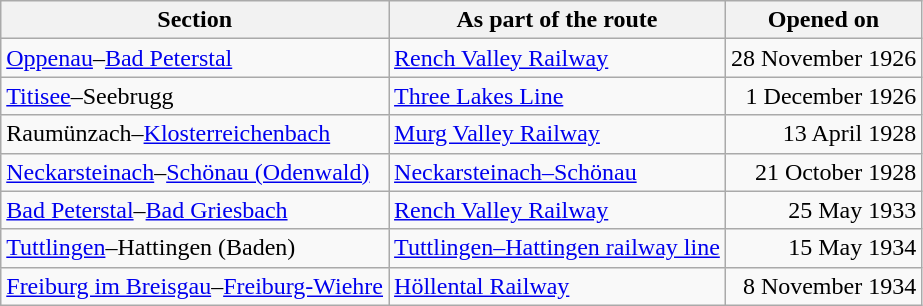<table class="wikitable">
<tr>
<th>Section</th>
<th>As part of the route</th>
<th>Opened on</th>
</tr>
<tr>
<td><a href='#'>Oppenau</a>–<a href='#'>Bad Peterstal</a></td>
<td><a href='#'>Rench Valley Railway</a></td>
<td align="right">28 November 1926</td>
</tr>
<tr>
<td><a href='#'>Titisee</a>–Seebrugg</td>
<td><a href='#'>Three Lakes Line</a></td>
<td align="right">1 December 1926</td>
</tr>
<tr>
<td>Raumünzach–<a href='#'>Klosterreichenbach</a></td>
<td><a href='#'>Murg Valley Railway</a></td>
<td align="right">13 April 1928</td>
</tr>
<tr>
<td><a href='#'>Neckarsteinach</a>–<a href='#'>Schönau (Odenwald)</a></td>
<td><a href='#'>Neckarsteinach–Schönau</a></td>
<td align="right">21 October 1928</td>
</tr>
<tr>
<td><a href='#'>Bad Peterstal</a>–<a href='#'>Bad Griesbach</a></td>
<td><a href='#'>Rench Valley Railway</a></td>
<td align="right">25 May 1933</td>
</tr>
<tr>
<td><a href='#'>Tuttlingen</a>–Hattingen (Baden)</td>
<td><a href='#'>Tuttlingen–Hattingen railway line</a></td>
<td align="right">15 May 1934</td>
</tr>
<tr>
<td><a href='#'>Freiburg im Breisgau</a>–<a href='#'>Freiburg-Wiehre</a></td>
<td><a href='#'>Höllental Railway</a></td>
<td align="right">8 November 1934</td>
</tr>
</table>
